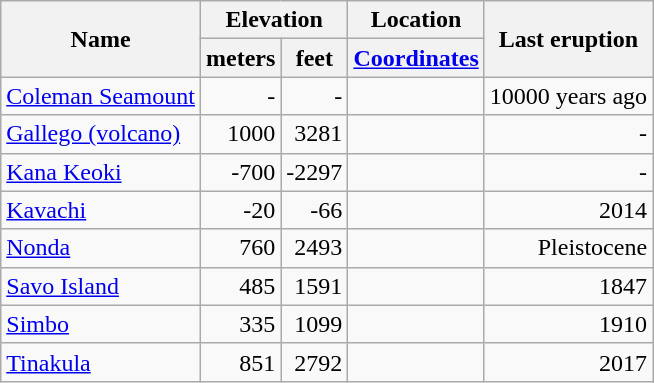<table class="wikitable">
<tr>
<th rowspan="2">Name</th>
<th colspan ="2">Elevation</th>
<th>Location</th>
<th rowspan="2">Last eruption</th>
</tr>
<tr>
<th>meters</th>
<th>feet</th>
<th><a href='#'>Coordinates</a></th>
</tr>
<tr align="right">
<td align="left"><a href='#'>Coleman Seamount</a></td>
<td>-</td>
<td>-</td>
<td></td>
<td>10000 years ago</td>
</tr>
<tr align="right">
<td align="left"><a href='#'>Gallego (volcano)</a></td>
<td>1000</td>
<td>3281</td>
<td></td>
<td>-</td>
</tr>
<tr align="right">
<td align="left"><a href='#'>Kana Keoki</a></td>
<td>-700</td>
<td>-2297</td>
<td></td>
<td>-</td>
</tr>
<tr align="right">
<td align="left"><a href='#'>Kavachi</a></td>
<td>-20</td>
<td>-66</td>
<td></td>
<td>2014</td>
</tr>
<tr align="right">
<td align="left"><a href='#'>Nonda</a></td>
<td>760</td>
<td>2493</td>
<td></td>
<td>Pleistocene</td>
</tr>
<tr align="right">
<td align="left"><a href='#'>Savo Island</a></td>
<td>485</td>
<td>1591</td>
<td></td>
<td>1847</td>
</tr>
<tr align="right">
<td align="left"><a href='#'>Simbo</a></td>
<td>335</td>
<td>1099</td>
<td></td>
<td>1910</td>
</tr>
<tr align="right">
<td align="left"><a href='#'>Tinakula</a></td>
<td>851</td>
<td>2792</td>
<td></td>
<td>2017</td>
</tr>
</table>
